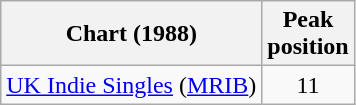<table class="wikitable sortable">
<tr>
<th>Chart (1988)</th>
<th>Peak<br>position</th>
</tr>
<tr>
<td><a href='#'>UK Indie Singles</a> (<a href='#'>MRIB</a>)</td>
<td align="center">11</td>
</tr>
</table>
